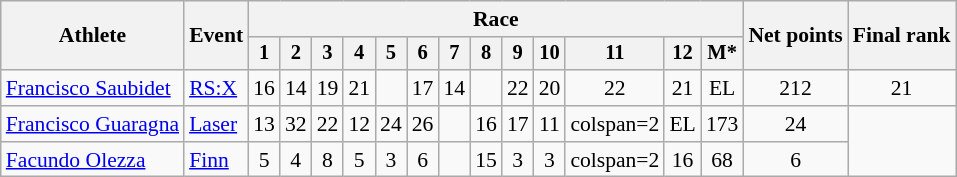<table class="wikitable" style="font-size:90%">
<tr>
<th rowspan="2">Athlete</th>
<th rowspan="2">Event</th>
<th colspan=13>Race</th>
<th rowspan=2>Net points</th>
<th rowspan=2>Final rank</th>
</tr>
<tr style="font-size:95%">
<th>1</th>
<th>2</th>
<th>3</th>
<th>4</th>
<th>5</th>
<th>6</th>
<th>7</th>
<th>8</th>
<th>9</th>
<th>10</th>
<th>11</th>
<th>12</th>
<th>M*</th>
</tr>
<tr align=center>
<td align=left><a href='#'>Francisco Saubidet</a></td>
<td align=left><a href='#'>RS:X</a></td>
<td>16</td>
<td>14</td>
<td>19</td>
<td>21</td>
<td></td>
<td>17</td>
<td>14</td>
<td></td>
<td>22</td>
<td>20</td>
<td>22</td>
<td>21</td>
<td>EL</td>
<td>212</td>
<td>21</td>
</tr>
<tr align=center>
<td align=left><a href='#'>Francisco Guaragna</a></td>
<td align=left><a href='#'>Laser</a></td>
<td>13</td>
<td>32</td>
<td>22</td>
<td>12</td>
<td>24</td>
<td>26</td>
<td></td>
<td>16</td>
<td>17</td>
<td>11</td>
<td>colspan=2 </td>
<td>EL</td>
<td>173</td>
<td>24</td>
</tr>
<tr align=center>
<td align=left><a href='#'>Facundo Olezza</a></td>
<td align=left><a href='#'>Finn</a></td>
<td>5</td>
<td>4</td>
<td>8</td>
<td>5</td>
<td>3</td>
<td>6</td>
<td></td>
<td>15</td>
<td>3</td>
<td>3</td>
<td>colspan=2 </td>
<td>16</td>
<td>68</td>
<td>6</td>
</tr>
</table>
